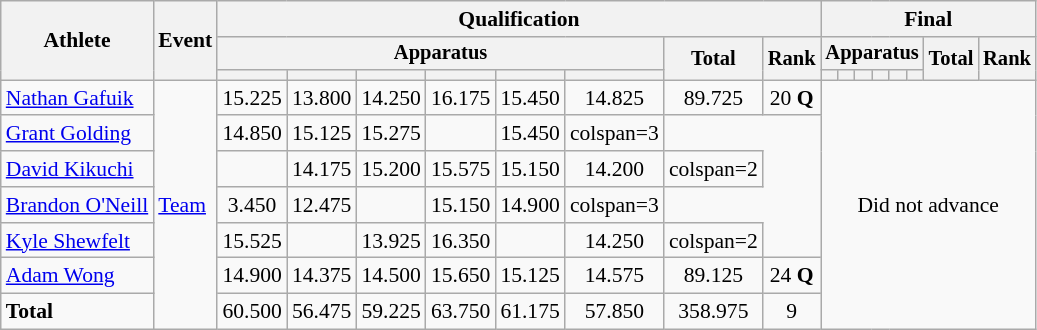<table class="wikitable" style="font-size:90%">
<tr>
<th rowspan=3>Athlete</th>
<th rowspan=3>Event</th>
<th colspan =8>Qualification</th>
<th colspan =8>Final</th>
</tr>
<tr style="font-size:95%">
<th colspan=6>Apparatus</th>
<th rowspan=2>Total</th>
<th rowspan=2>Rank</th>
<th colspan=6>Apparatus</th>
<th rowspan=2>Total</th>
<th rowspan=2>Rank</th>
</tr>
<tr style="font-size:95%">
<th></th>
<th></th>
<th></th>
<th></th>
<th></th>
<th></th>
<th></th>
<th></th>
<th></th>
<th></th>
<th></th>
<th></th>
</tr>
<tr align=center>
<td align=left><a href='#'>Nathan Gafuik</a></td>
<td rowspan=7 align=left><a href='#'>Team</a></td>
<td>15.225</td>
<td>13.800</td>
<td>14.250</td>
<td>16.175</td>
<td>15.450</td>
<td>14.825</td>
<td>89.725</td>
<td>20 <strong>Q</strong></td>
<td rowspan=7 colspan=8>Did not advance</td>
</tr>
<tr align=center>
<td align=left><a href='#'>Grant Golding</a></td>
<td>14.850</td>
<td>15.125</td>
<td>15.275</td>
<td></td>
<td align=center>15.450</td>
<td>colspan=3 </td>
</tr>
<tr align=center>
<td align=left><a href='#'>David Kikuchi</a></td>
<td></td>
<td>14.175</td>
<td>15.200</td>
<td>15.575</td>
<td>15.150</td>
<td>14.200</td>
<td>colspan=2 </td>
</tr>
<tr align=center>
<td align=left><a href='#'>Brandon O'Neill</a></td>
<td>3.450</td>
<td>12.475</td>
<td></td>
<td>15.150</td>
<td>14.900</td>
<td>colspan=3 </td>
</tr>
<tr align=center>
<td align=left><a href='#'>Kyle Shewfelt</a></td>
<td>15.525</td>
<td></td>
<td>13.925</td>
<td>16.350</td>
<td></td>
<td>14.250</td>
<td>colspan=2 </td>
</tr>
<tr align=center>
<td align=left><a href='#'>Adam Wong</a></td>
<td>14.900</td>
<td>14.375</td>
<td>14.500</td>
<td>15.650</td>
<td>15.125</td>
<td>14.575</td>
<td>89.125</td>
<td>24 <strong>Q</strong></td>
</tr>
<tr align=center>
<td align=left><strong>Total</strong></td>
<td>60.500</td>
<td>56.475</td>
<td>59.225</td>
<td>63.750</td>
<td>61.175</td>
<td>57.850</td>
<td>358.975</td>
<td>9</td>
</tr>
</table>
